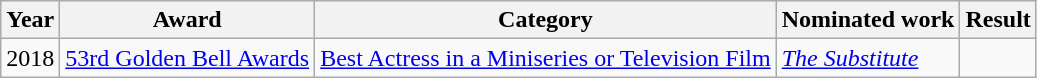<table class="wikitable sortable">
<tr>
<th>Year</th>
<th>Award</th>
<th>Category</th>
<th>Nominated work</th>
<th>Result</th>
</tr>
<tr>
<td>2018</td>
<td><a href='#'>53rd Golden Bell Awards</a></td>
<td><a href='#'>Best Actress in a Miniseries or Television Film</a></td>
<td><em><a href='#'>The Substitute</a></em></td>
<td></td>
</tr>
</table>
